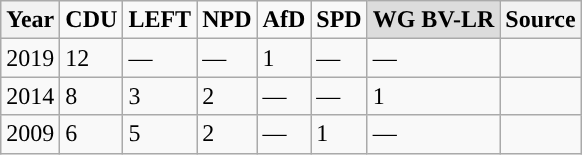<table class="wikitable">
<tr>
<th>Year</th>
<td style="background:"><strong>CDU</strong></td>
<td style="background:"><strong>LEFT</strong></td>
<td style="background:"><strong>NPD</strong></td>
<td style="background:"><strong>AfD</strong></td>
<td style="background:"><strong>SPD</strong></td>
<td style="background:#DCDCDC"><strong>WG BV-LR</strong></td>
<th>Source</th>
</tr>
<tr>
<td>2019</td>
<td>12</td>
<td>—</td>
<td>—</td>
<td>1</td>
<td>—</td>
<td>—</td>
<td></td>
</tr>
<tr>
<td>2014</td>
<td>8</td>
<td>3</td>
<td>2</td>
<td>—</td>
<td>—</td>
<td>1</td>
<td></td>
</tr>
<tr>
<td>2009</td>
<td>6</td>
<td>5</td>
<td>2</td>
<td>—</td>
<td>1</td>
<td>—</td>
<td></td>
</tr>
</table>
